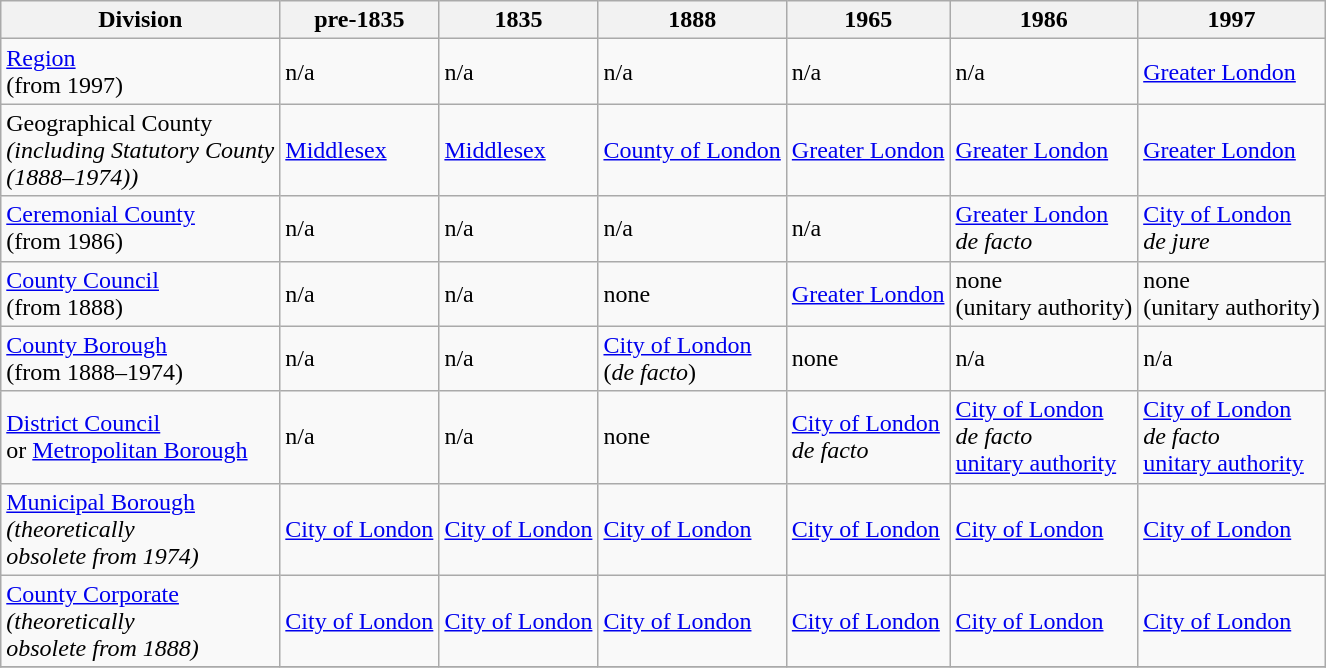<table class="wikitable">
<tr>
<th>Division</th>
<th>pre-1835</th>
<th>1835</th>
<th>1888</th>
<th>1965</th>
<th>1986</th>
<th>1997</th>
</tr>
<tr>
<td><a href='#'>Region</a> <br> (from 1997)</td>
<td>n/a</td>
<td>n/a</td>
<td>n/a</td>
<td>n/a</td>
<td>n/a</td>
<td><a href='#'>Greater London</a></td>
</tr>
<tr>
<td>Geographical County <br> <em>(including Statutory County <br> (1888–1974))</em></td>
<td><a href='#'>Middlesex</a></td>
<td><a href='#'>Middlesex</a></td>
<td><a href='#'>County of London</a></td>
<td><a href='#'>Greater London</a></td>
<td><a href='#'>Greater London</a></td>
<td><a href='#'>Greater London</a></td>
</tr>
<tr>
<td><a href='#'>Ceremonial County</a> <br> (from 1986)</td>
<td>n/a</td>
<td>n/a</td>
<td>n/a</td>
<td>n/a</td>
<td><a href='#'>Greater London</a> <br> <em>de facto</em></td>
<td><a href='#'>City of London</a> <br> <em>de jure</em></td>
</tr>
<tr>
<td><a href='#'>County Council</a> <br> (from 1888)</td>
<td>n/a</td>
<td>n/a</td>
<td>none</td>
<td><a href='#'>Greater London</a></td>
<td>none <br> (unitary authority)</td>
<td>none <br> (unitary authority)</td>
</tr>
<tr>
<td><a href='#'>County Borough</a> <br> (from 1888–1974)</td>
<td>n/a</td>
<td>n/a</td>
<td><a href='#'>City of London</a> <br> (<em>de facto</em>)</td>
<td>none</td>
<td>n/a</td>
<td>n/a</td>
</tr>
<tr>
<td><a href='#'>District Council</a> <br> or <a href='#'>Metropolitan Borough</a></td>
<td>n/a</td>
<td>n/a</td>
<td>none</td>
<td><a href='#'>City of London</a> <br> <em>de facto</em></td>
<td><a href='#'>City of London</a> <br> <em>de facto</em> <br> <a href='#'>unitary authority</a></td>
<td><a href='#'>City of London</a> <br> <em>de facto</em> <br> <a href='#'>unitary authority</a></td>
</tr>
<tr>
<td><a href='#'>Municipal Borough</a> <br> <em>(theoretically <br> obsolete from 1974)</em></td>
<td><a href='#'>City of London</a></td>
<td><a href='#'>City of London</a></td>
<td><a href='#'>City of London</a></td>
<td><a href='#'>City of London</a></td>
<td><a href='#'>City of London</a></td>
<td><a href='#'>City of London</a></td>
</tr>
<tr>
<td><a href='#'>County Corporate</a> <br> <em>(theoretically <br> obsolete from 1888)</em></td>
<td><a href='#'>City of London</a></td>
<td><a href='#'>City of London</a></td>
<td><a href='#'>City of London</a></td>
<td><a href='#'>City of London</a></td>
<td><a href='#'>City of London</a></td>
<td><a href='#'>City of London</a></td>
</tr>
<tr>
</tr>
</table>
